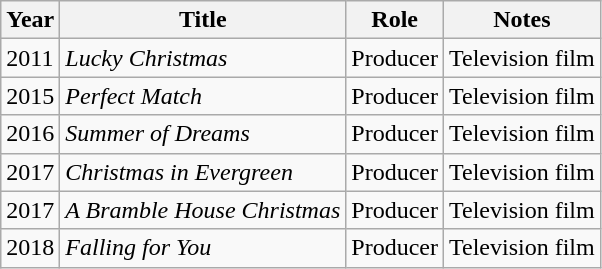<table class="wikitable sortable">
<tr>
<th>Year</th>
<th>Title</th>
<th>Role</th>
<th class="unsortable">Notes</th>
</tr>
<tr>
<td>2011</td>
<td><em>Lucky Christmas</em></td>
<td>Producer</td>
<td>Television film</td>
</tr>
<tr>
<td>2015</td>
<td><em>Perfect Match</em></td>
<td>Producer</td>
<td>Television film</td>
</tr>
<tr>
<td>2016</td>
<td><em>Summer of Dreams</em></td>
<td>Producer</td>
<td>Television film</td>
</tr>
<tr>
<td>2017</td>
<td><em>Christmas in Evergreen</em></td>
<td>Producer</td>
<td>Television film</td>
</tr>
<tr>
<td>2017</td>
<td><em>A Bramble House Christmas</em></td>
<td>Producer</td>
<td>Television film</td>
</tr>
<tr>
<td>2018</td>
<td><em>Falling for You</em></td>
<td>Producer</td>
<td>Television film</td>
</tr>
</table>
